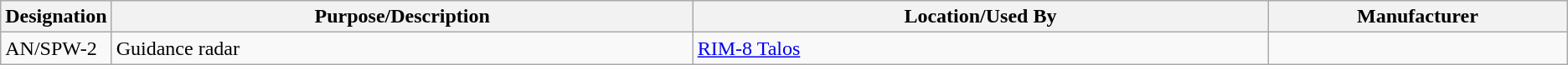<table class="wikitable sortable">
<tr>
<th scope="col">Designation</th>
<th scope="col" style="width: 500px;">Purpose/Description</th>
<th scope="col" style="width: 500px;">Location/Used By</th>
<th scope="col" style="width: 250px;">Manufacturer</th>
</tr>
<tr>
<td>AN/SPW-2</td>
<td>Guidance radar</td>
<td><a href='#'>RIM-8 Talos</a></td>
<td></td>
</tr>
</table>
